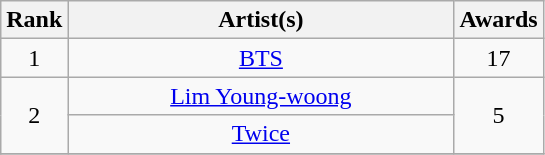<table class="wikitable" style="text-align:center">
<tr>
<th>Rank</th>
<th width="250">Artist(s)</th>
<th>Awards</th>
</tr>
<tr>
<td>1</td>
<td><a href='#'>BTS</a></td>
<td>17</td>
</tr>
<tr>
<td rowspan="2">2</td>
<td><a href='#'>Lim Young-woong</a></td>
<td rowspan="2">5</td>
</tr>
<tr>
<td><a href='#'>Twice</a></td>
</tr>
<tr>
</tr>
</table>
